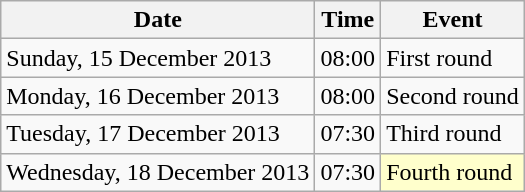<table class = "wikitable">
<tr>
<th>Date</th>
<th>Time</th>
<th>Event</th>
</tr>
<tr>
<td>Sunday, 15 December 2013</td>
<td>08:00</td>
<td>First round</td>
</tr>
<tr>
<td>Monday, 16 December 2013</td>
<td>08:00</td>
<td>Second round</td>
</tr>
<tr>
<td>Tuesday, 17 December 2013</td>
<td>07:30</td>
<td>Third round</td>
</tr>
<tr>
<td>Wednesday, 18 December 2013</td>
<td>07:30</td>
<td style="background:#ffffcc;">Fourth round</td>
</tr>
</table>
